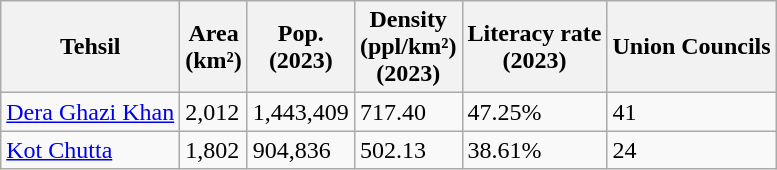<table class="wikitable sortable static-row-numbers static-row-header-hash">
<tr>
<th>Tehsil</th>
<th>Area<br>(km²)</th>
<th>Pop.<br>(2023)</th>
<th>Density<br>(ppl/km²)<br>(2023)</th>
<th>Literacy rate<br>(2023)</th>
<th>Union Councils</th>
</tr>
<tr>
<td><a href='#'>Dera Ghazi Khan</a></td>
<td>2,012</td>
<td>1,443,409</td>
<td>717.40</td>
<td>47.25%</td>
<td>41</td>
</tr>
<tr>
<td><a href='#'>Kot Chutta</a></td>
<td>1,802</td>
<td>904,836</td>
<td>502.13</td>
<td>38.61%</td>
<td>24</td>
</tr>
</table>
